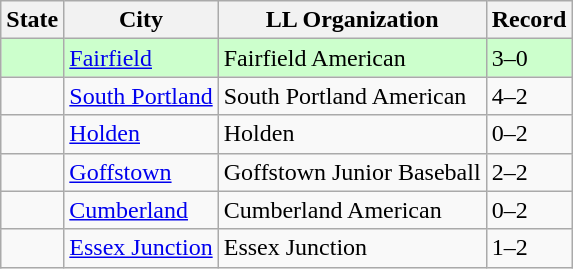<table class="wikitable">
<tr>
<th>State</th>
<th>City</th>
<th>LL Organization</th>
<th>Record</th>
</tr>
<tr bgcolor="ccffcc">
<td><strong></strong></td>
<td><a href='#'>Fairfield</a></td>
<td>Fairfield American</td>
<td>3–0</td>
</tr>
<tr>
<td><strong></strong></td>
<td><a href='#'>South Portland</a></td>
<td>South Portland American</td>
<td>4–2</td>
</tr>
<tr>
<td><strong></strong></td>
<td><a href='#'>Holden</a></td>
<td>Holden</td>
<td>0–2</td>
</tr>
<tr>
<td><strong></strong></td>
<td><a href='#'>Goffstown</a></td>
<td>Goffstown Junior Baseball</td>
<td>2–2</td>
</tr>
<tr>
<td><strong></strong></td>
<td><a href='#'>Cumberland</a></td>
<td>Cumberland American</td>
<td>0–2</td>
</tr>
<tr>
<td><strong></strong></td>
<td><a href='#'>Essex Junction</a></td>
<td>Essex Junction</td>
<td>1–2</td>
</tr>
</table>
